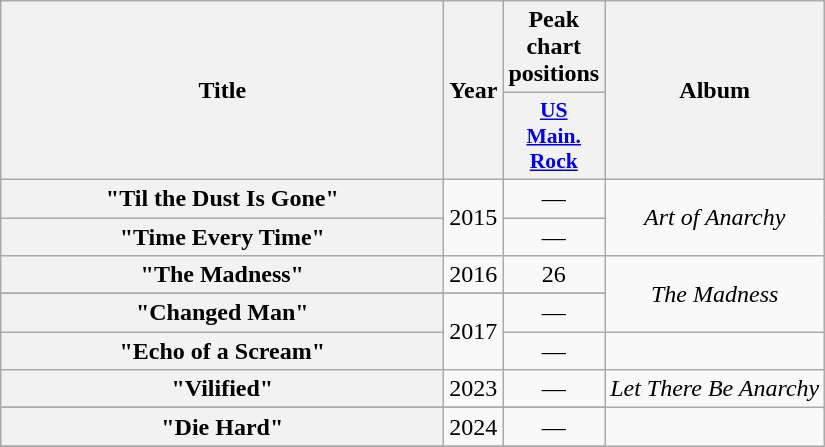<table class="wikitable plainrowheaders" style="text-align:center;">
<tr>
<th scope="col" rowspan="2" style="width:18em;">Title</th>
<th scope="col" rowspan="2">Year</th>
<th scope="col" colspan="1">Peak chart positions</th>
<th scope="col" rowspan="2">Album</th>
</tr>
<tr>
<th scope="col" style="width:3em;font-size:90%;"><a href='#'>US<br>Main.<br>Rock</a><br></th>
</tr>
<tr>
<th scope="row">"Til the Dust Is Gone"</th>
<td rowspan="2">2015</td>
<td>—</td>
<td rowspan="2"><em>Art of Anarchy</em></td>
</tr>
<tr>
<th scope="row">"Time Every Time"</th>
<td>—</td>
</tr>
<tr>
<th scope="row">"The Madness"</th>
<td>2016</td>
<td>26</td>
<td rowspan="3"><em>The Madness</em></td>
</tr>
<tr>
</tr>
<tr>
<th scope="row">"Changed Man"</th>
<td rowspan="2">2017</td>
<td>—</td>
</tr>
<tr>
<th scope="row">"Echo of a Scream"</th>
<td —>—</td>
</tr>
<tr>
<th scope="row">"Vilified"</th>
<td>2023</td>
<td>—</td>
<td rowspan="2"><em>Let There Be Anarchy</em></td>
</tr>
<tr>
</tr>
<tr>
<th scope="row">"Die Hard"</th>
<td>2024</td>
<td>—</td>
</tr>
<tr>
</tr>
</table>
